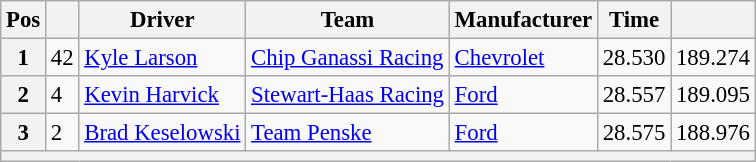<table class="wikitable" style="font-size:95%">
<tr>
<th>Pos</th>
<th></th>
<th>Driver</th>
<th>Team</th>
<th>Manufacturer</th>
<th>Time</th>
<th></th>
</tr>
<tr>
<th>1</th>
<td>42</td>
<td><a href='#'>Kyle Larson</a></td>
<td><a href='#'>Chip Ganassi Racing</a></td>
<td><a href='#'>Chevrolet</a></td>
<td>28.530</td>
<td>189.274</td>
</tr>
<tr>
<th>2</th>
<td>4</td>
<td><a href='#'>Kevin Harvick</a></td>
<td><a href='#'>Stewart-Haas Racing</a></td>
<td><a href='#'>Ford</a></td>
<td>28.557</td>
<td>189.095</td>
</tr>
<tr>
<th>3</th>
<td>2</td>
<td><a href='#'>Brad Keselowski</a></td>
<td><a href='#'>Team Penske</a></td>
<td><a href='#'>Ford</a></td>
<td>28.575</td>
<td>188.976</td>
</tr>
<tr>
<th colspan="7"></th>
</tr>
</table>
